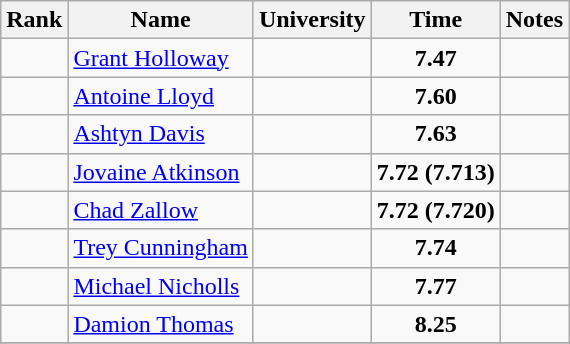<table class="wikitable sortable" style="text-align:center">
<tr>
<th>Rank</th>
<th>Name</th>
<th>University</th>
<th>Time</th>
<th>Notes</th>
</tr>
<tr>
<td></td>
<td align=left><a href='#'>Grant Holloway</a></td>
<td></td>
<td><strong>7.47</strong></td>
<td></td>
</tr>
<tr>
<td></td>
<td align=left><a href='#'>Antoine Lloyd</a></td>
<td></td>
<td><strong>7.60</strong></td>
<td></td>
</tr>
<tr>
<td></td>
<td align=left><a href='#'>Ashtyn Davis</a></td>
<td></td>
<td><strong>7.63</strong></td>
<td></td>
</tr>
<tr>
<td></td>
<td align=left><a href='#'>Jovaine Atkinson</a></td>
<td></td>
<td><strong>7.72  (7.713)</strong></td>
<td></td>
</tr>
<tr>
<td></td>
<td align=left><a href='#'>Chad Zallow</a></td>
<td></td>
<td><strong>7.72  (7.720)</strong></td>
<td></td>
</tr>
<tr>
<td></td>
<td align=left><a href='#'>Trey Cunningham</a></td>
<td></td>
<td><strong>7.74</strong></td>
<td></td>
</tr>
<tr>
<td></td>
<td align=left><a href='#'>Michael Nicholls</a></td>
<td></td>
<td><strong>7.77</strong></td>
<td></td>
</tr>
<tr>
<td></td>
<td align=left><a href='#'>Damion Thomas</a></td>
<td></td>
<td><strong>8.25</strong></td>
<td></td>
</tr>
<tr>
</tr>
</table>
